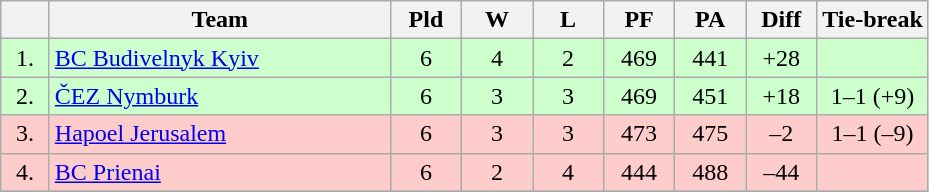<table class="wikitable" style="text-align:center">
<tr>
<th width=25></th>
<th width=220>Team</th>
<th width=40>Pld</th>
<th width=40>W</th>
<th width=40>L</th>
<th width=40>PF</th>
<th width=40>PA</th>
<th width=40>Diff</th>
<th>Tie-break</th>
</tr>
<tr style="background:#ccffcc;">
<td>1.</td>
<td align=left> <a href='#'>BC Budivelnyk Kyiv</a></td>
<td>6</td>
<td>4</td>
<td>2</td>
<td>469</td>
<td>441</td>
<td>+28</td>
<td></td>
</tr>
<tr style="background:#ccffcc;">
<td>2.</td>
<td align=left> <a href='#'>ČEZ Nymburk</a></td>
<td>6</td>
<td>3</td>
<td>3</td>
<td>469</td>
<td>451</td>
<td>+18</td>
<td>1–1 (+9)</td>
</tr>
<tr style="background:#ffcccc;">
<td>3.</td>
<td align=left> <a href='#'>Hapoel Jerusalem</a></td>
<td>6</td>
<td>3</td>
<td>3</td>
<td>473</td>
<td>475</td>
<td>–2</td>
<td>1–1 (–9)</td>
</tr>
<tr style="background:#ffcccc;">
<td>4.</td>
<td align=left> <a href='#'>BC Prienai</a></td>
<td>6</td>
<td>2</td>
<td>4</td>
<td>444</td>
<td>488</td>
<td>–44</td>
<td></td>
</tr>
<tr>
</tr>
</table>
